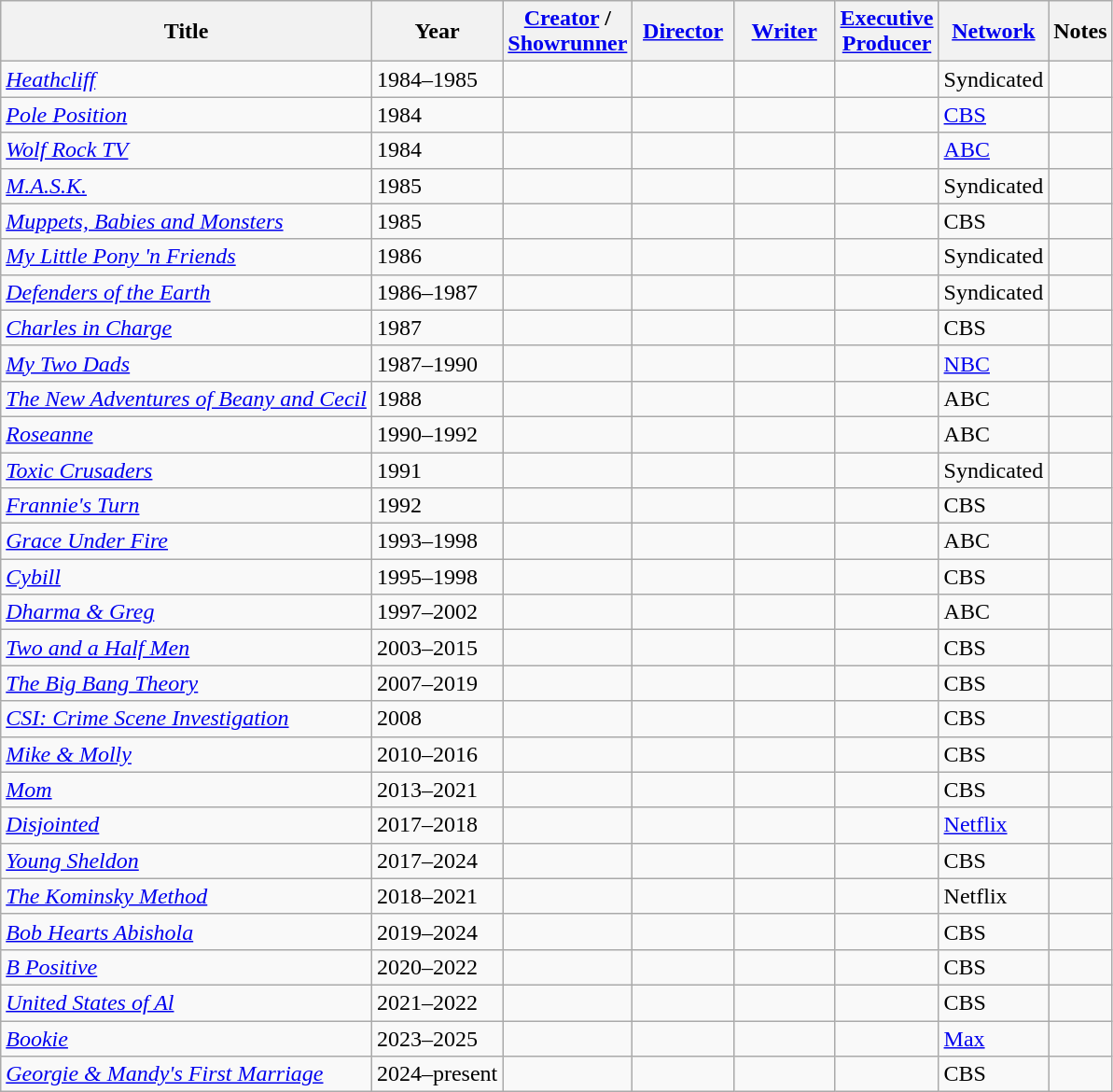<table class="wikitable sortable">
<tr>
<th>Title</th>
<th>Year</th>
<th width="65"><a href='#'>Creator</a> / <a href='#'>Showrunner</a></th>
<th width="65"><a href='#'>Director</a></th>
<th width="65"><a href='#'>Writer</a></th>
<th width="65"><a href='#'>Executive Producer</a></th>
<th width="65"><a href='#'>Network</a></th>
<th>Notes</th>
</tr>
<tr>
<td><em><a href='#'>Heathcliff</a></em></td>
<td>1984–1985</td>
<td></td>
<td></td>
<td></td>
<td></td>
<td>Syndicated</td>
<td></td>
</tr>
<tr>
<td><em><a href='#'>Pole Position</a></em></td>
<td>1984</td>
<td></td>
<td></td>
<td></td>
<td></td>
<td><a href='#'>CBS</a></td>
<td></td>
</tr>
<tr>
<td><em><a href='#'>Wolf Rock TV</a></em></td>
<td>1984</td>
<td></td>
<td></td>
<td></td>
<td></td>
<td><a href='#'>ABC</a></td>
<td></td>
</tr>
<tr>
<td><em><a href='#'>M.A.S.K.</a></em></td>
<td>1985</td>
<td></td>
<td></td>
<td></td>
<td></td>
<td>Syndicated</td>
<td></td>
</tr>
<tr>
<td><em><a href='#'>Muppets, Babies and Monsters</a></em></td>
<td>1985</td>
<td></td>
<td></td>
<td></td>
<td></td>
<td>CBS</td>
<td></td>
</tr>
<tr>
<td><em><a href='#'>My Little Pony 'n Friends</a></em></td>
<td>1986</td>
<td></td>
<td></td>
<td></td>
<td></td>
<td>Syndicated</td>
<td></td>
</tr>
<tr>
<td><em><a href='#'>Defenders of the Earth</a></em></td>
<td>1986–1987</td>
<td></td>
<td></td>
<td></td>
<td></td>
<td>Syndicated</td>
<td></td>
</tr>
<tr>
<td><em><a href='#'>Charles in Charge</a></em></td>
<td>1987</td>
<td></td>
<td></td>
<td></td>
<td></td>
<td>CBS</td>
<td></td>
</tr>
<tr>
<td><em><a href='#'>My Two Dads</a></em></td>
<td>1987–1990</td>
<td></td>
<td></td>
<td></td>
<td></td>
<td><a href='#'>NBC</a></td>
<td></td>
</tr>
<tr>
<td><em><a href='#'>The New Adventures of Beany and Cecil</a></em></td>
<td>1988</td>
<td></td>
<td></td>
<td></td>
<td></td>
<td>ABC</td>
<td></td>
</tr>
<tr>
<td><em><a href='#'>Roseanne</a></em></td>
<td>1990–1992</td>
<td></td>
<td></td>
<td></td>
<td></td>
<td>ABC</td>
<td></td>
</tr>
<tr>
<td><em><a href='#'>Toxic Crusaders</a></em></td>
<td>1991</td>
<td></td>
<td></td>
<td></td>
<td></td>
<td>Syndicated</td>
<td></td>
</tr>
<tr>
<td><em><a href='#'>Frannie's Turn</a></em></td>
<td>1992</td>
<td></td>
<td></td>
<td></td>
<td></td>
<td>CBS</td>
<td></td>
</tr>
<tr>
<td><em><a href='#'>Grace Under Fire</a></em></td>
<td>1993–1998</td>
<td></td>
<td></td>
<td></td>
<td></td>
<td>ABC</td>
<td></td>
</tr>
<tr>
<td><em><a href='#'>Cybill</a></em></td>
<td>1995–1998</td>
<td></td>
<td></td>
<td></td>
<td></td>
<td>CBS</td>
<td></td>
</tr>
<tr>
<td><em><a href='#'>Dharma & Greg</a></em></td>
<td>1997–2002</td>
<td></td>
<td></td>
<td></td>
<td></td>
<td>ABC</td>
<td></td>
</tr>
<tr>
<td><em><a href='#'>Two and a Half Men</a></em></td>
<td>2003–2015</td>
<td></td>
<td></td>
<td></td>
<td></td>
<td>CBS</td>
<td></td>
</tr>
<tr>
<td><em><a href='#'>The Big Bang Theory</a></em></td>
<td>2007–2019</td>
<td></td>
<td></td>
<td></td>
<td></td>
<td>CBS</td>
<td></td>
</tr>
<tr>
<td><em><a href='#'>CSI: Crime Scene Investigation</a></em></td>
<td>2008</td>
<td></td>
<td></td>
<td></td>
<td></td>
<td>CBS</td>
<td></td>
</tr>
<tr>
<td><em><a href='#'>Mike & Molly</a></em></td>
<td>2010–2016</td>
<td></td>
<td></td>
<td></td>
<td></td>
<td>CBS</td>
<td></td>
</tr>
<tr>
<td><em><a href='#'>Mom</a></em></td>
<td>2013–2021</td>
<td></td>
<td></td>
<td></td>
<td></td>
<td>CBS</td>
<td></td>
</tr>
<tr>
<td><em><a href='#'>Disjointed</a></em></td>
<td>2017–2018</td>
<td></td>
<td></td>
<td></td>
<td></td>
<td><a href='#'>Netflix</a></td>
<td></td>
</tr>
<tr>
<td><em><a href='#'>Young Sheldon</a></em></td>
<td>2017–2024</td>
<td></td>
<td></td>
<td></td>
<td></td>
<td>CBS</td>
<td></td>
</tr>
<tr>
<td><em><a href='#'>The Kominsky Method</a></em></td>
<td>2018–2021</td>
<td></td>
<td></td>
<td></td>
<td></td>
<td>Netflix</td>
<td></td>
</tr>
<tr>
<td><em><a href='#'>Bob Hearts Abishola</a></em></td>
<td>2019–2024</td>
<td></td>
<td></td>
<td></td>
<td></td>
<td>CBS</td>
<td></td>
</tr>
<tr>
<td><em><a href='#'>B Positive</a></em></td>
<td>2020–2022</td>
<td></td>
<td></td>
<td></td>
<td></td>
<td>CBS</td>
<td></td>
</tr>
<tr>
<td><em><a href='#'>United States of Al</a></em></td>
<td>2021–2022</td>
<td></td>
<td></td>
<td></td>
<td></td>
<td>CBS</td>
<td></td>
</tr>
<tr>
<td><em><a href='#'>Bookie</a></em></td>
<td>2023–2025</td>
<td></td>
<td></td>
<td></td>
<td></td>
<td><a href='#'>Max</a></td>
<td></td>
</tr>
<tr>
<td><em><a href='#'>Georgie & Mandy's First Marriage</a></em></td>
<td>2024–present</td>
<td></td>
<td></td>
<td></td>
<td></td>
<td>CBS</td>
<td></td>
</tr>
</table>
